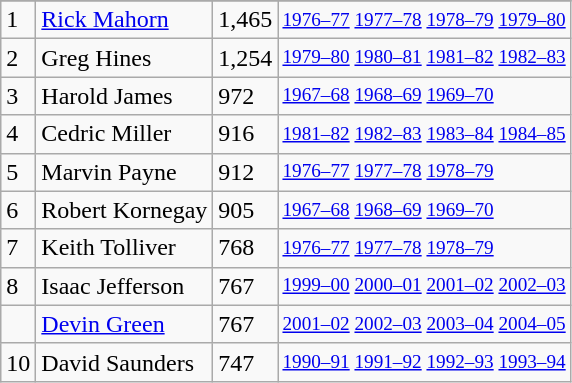<table class="wikitable">
<tr>
</tr>
<tr>
<td>1</td>
<td><a href='#'>Rick Mahorn</a></td>
<td>1,465</td>
<td style="font-size:80%;"><a href='#'>1976–77</a> <a href='#'>1977–78</a> <a href='#'>1978–79</a> <a href='#'>1979–80</a></td>
</tr>
<tr>
<td>2</td>
<td>Greg Hines</td>
<td>1,254</td>
<td style="font-size:80%;"><a href='#'>1979–80</a> <a href='#'>1980–81</a> <a href='#'>1981–82</a> <a href='#'>1982–83</a></td>
</tr>
<tr>
<td>3</td>
<td>Harold James</td>
<td>972</td>
<td style="font-size:80%;"><a href='#'>1967–68</a> <a href='#'>1968–69</a> <a href='#'>1969–70</a></td>
</tr>
<tr>
<td>4</td>
<td>Cedric Miller</td>
<td>916</td>
<td style="font-size:80%;"><a href='#'>1981–82</a> <a href='#'>1982–83</a> <a href='#'>1983–84</a> <a href='#'>1984–85</a></td>
</tr>
<tr>
<td>5</td>
<td>Marvin Payne</td>
<td>912</td>
<td style="font-size:80%;"><a href='#'>1976–77</a> <a href='#'>1977–78</a> <a href='#'>1978–79</a></td>
</tr>
<tr>
<td>6</td>
<td>Robert Kornegay</td>
<td>905</td>
<td style="font-size:80%;"><a href='#'>1967–68</a> <a href='#'>1968–69</a> <a href='#'>1969–70</a></td>
</tr>
<tr>
<td>7</td>
<td>Keith Tolliver</td>
<td>768</td>
<td style="font-size:80%;"><a href='#'>1976–77</a> <a href='#'>1977–78</a> <a href='#'>1978–79</a></td>
</tr>
<tr>
<td>8</td>
<td>Isaac Jefferson</td>
<td>767</td>
<td style="font-size:80%;"><a href='#'>1999–00</a> <a href='#'>2000–01</a> <a href='#'>2001–02</a> <a href='#'>2002–03</a></td>
</tr>
<tr>
<td></td>
<td><a href='#'>Devin Green</a></td>
<td>767</td>
<td style="font-size:80%;"><a href='#'>2001–02</a> <a href='#'>2002–03</a> <a href='#'>2003–04</a> <a href='#'>2004–05</a></td>
</tr>
<tr>
<td>10</td>
<td>David Saunders</td>
<td>747</td>
<td style="font-size:80%;"><a href='#'>1990–91</a> <a href='#'>1991–92</a> <a href='#'>1992–93</a> <a href='#'>1993–94</a></td>
</tr>
</table>
